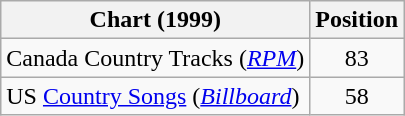<table class="wikitable sortable">
<tr>
<th scope="col">Chart (1999)</th>
<th scope="col">Position</th>
</tr>
<tr>
<td>Canada Country Tracks (<em><a href='#'>RPM</a></em>)</td>
<td align="center">83</td>
</tr>
<tr>
<td>US <a href='#'>Country Songs</a> (<em><a href='#'>Billboard</a></em>)</td>
<td align="center">58</td>
</tr>
</table>
